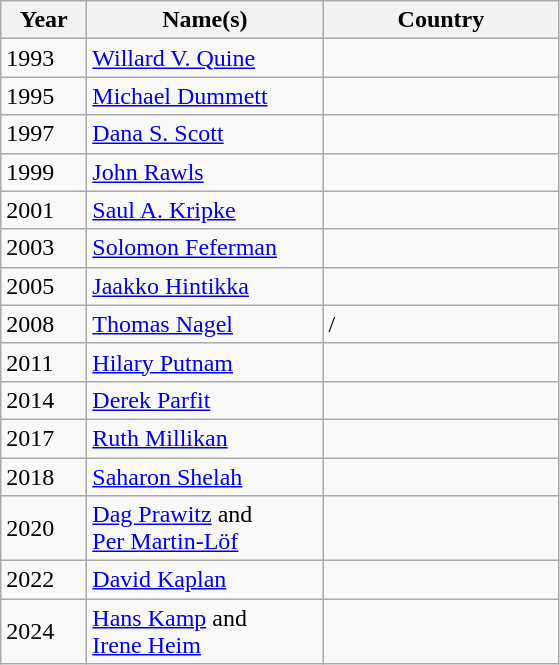<table class="wikitable">
<tr>
<th width="50">Year</th>
<th width="150">Name(s)</th>
<th width="150">Country</th>
</tr>
<tr>
<td>1993</td>
<td><a href='#'>Willard V. Quine</a></td>
<td></td>
</tr>
<tr>
<td>1995</td>
<td><a href='#'>Michael Dummett</a></td>
<td></td>
</tr>
<tr>
<td>1997</td>
<td><a href='#'>Dana S. Scott</a></td>
<td></td>
</tr>
<tr>
<td>1999</td>
<td><a href='#'>John Rawls</a></td>
<td></td>
</tr>
<tr>
<td>2001</td>
<td><a href='#'>Saul A. Kripke</a></td>
<td></td>
</tr>
<tr>
<td>2003</td>
<td><a href='#'>Solomon Feferman</a></td>
<td></td>
</tr>
<tr>
<td>2005</td>
<td><a href='#'>Jaakko Hintikka</a></td>
<td></td>
</tr>
<tr>
<td>2008</td>
<td><a href='#'>Thomas Nagel</a></td>
<td> /<br></td>
</tr>
<tr>
<td>2011</td>
<td><a href='#'>Hilary Putnam</a></td>
<td></td>
</tr>
<tr>
<td>2014</td>
<td><a href='#'>Derek Parfit</a></td>
<td></td>
</tr>
<tr>
<td>2017</td>
<td><a href='#'>Ruth Millikan</a></td>
<td></td>
</tr>
<tr>
<td>2018</td>
<td><a href='#'>Saharon Shelah</a></td>
<td></td>
</tr>
<tr>
<td>2020</td>
<td><a href='#'>Dag Prawitz</a> and <br><a href='#'>Per Martin-Löf</a></td>
<td> <br></td>
</tr>
<tr>
<td>2022</td>
<td><a href='#'>David Kaplan</a></td>
<td></td>
</tr>
<tr>
<td>2024</td>
<td><a href='#'>Hans Kamp</a> and <br><a href='#'>Irene Heim</a></td>
<td> <br></td>
</tr>
</table>
